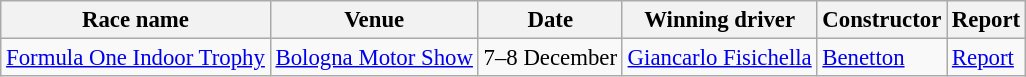<table class="wikitable" style="font-size:95%">
<tr>
<th>Race name</th>
<th>Venue</th>
<th>Date</th>
<th>Winning driver</th>
<th>Constructor</th>
<th>Report</th>
</tr>
<tr>
<td> <a href='#'>Formula One Indoor Trophy</a></td>
<td><a href='#'>Bologna Motor Show</a></td>
<td>7–8 December</td>
<td> <a href='#'>Giancarlo Fisichella</a></td>
<td> <a href='#'>Benetton</a></td>
<td><a href='#'>Report</a></td>
</tr>
</table>
